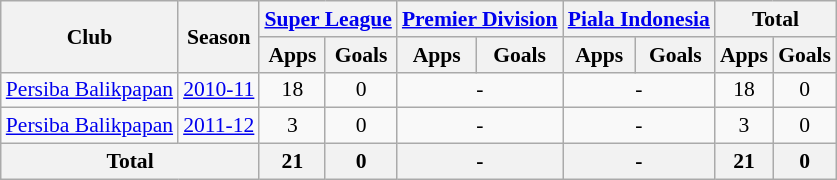<table class="wikitable" style="font-size:90%; text-align:center;">
<tr>
<th rowspan="2">Club</th>
<th rowspan="2">Season</th>
<th colspan="2"><a href='#'>Super League</a></th>
<th colspan="2"><a href='#'>Premier Division</a></th>
<th colspan="2"><a href='#'>Piala Indonesia</a></th>
<th colspan="2">Total</th>
</tr>
<tr>
<th>Apps</th>
<th>Goals</th>
<th>Apps</th>
<th>Goals</th>
<th>Apps</th>
<th>Goals</th>
<th>Apps</th>
<th>Goals</th>
</tr>
<tr>
<td rowspan="1"><a href='#'>Persiba Balikpapan</a></td>
<td><a href='#'>2010-11</a></td>
<td>18</td>
<td>0</td>
<td colspan="2">-</td>
<td colspan="2">-</td>
<td>18</td>
<td>0</td>
</tr>
<tr>
<td rowspan="1"><a href='#'>Persiba Balikpapan</a></td>
<td><a href='#'>2011-12</a></td>
<td>3</td>
<td>0</td>
<td colspan="2">-</td>
<td colspan="2">-</td>
<td>3</td>
<td>0</td>
</tr>
<tr>
<th colspan="2">Total</th>
<th>21</th>
<th>0</th>
<th colspan="2">-</th>
<th colspan="2">-</th>
<th>21</th>
<th>0</th>
</tr>
</table>
